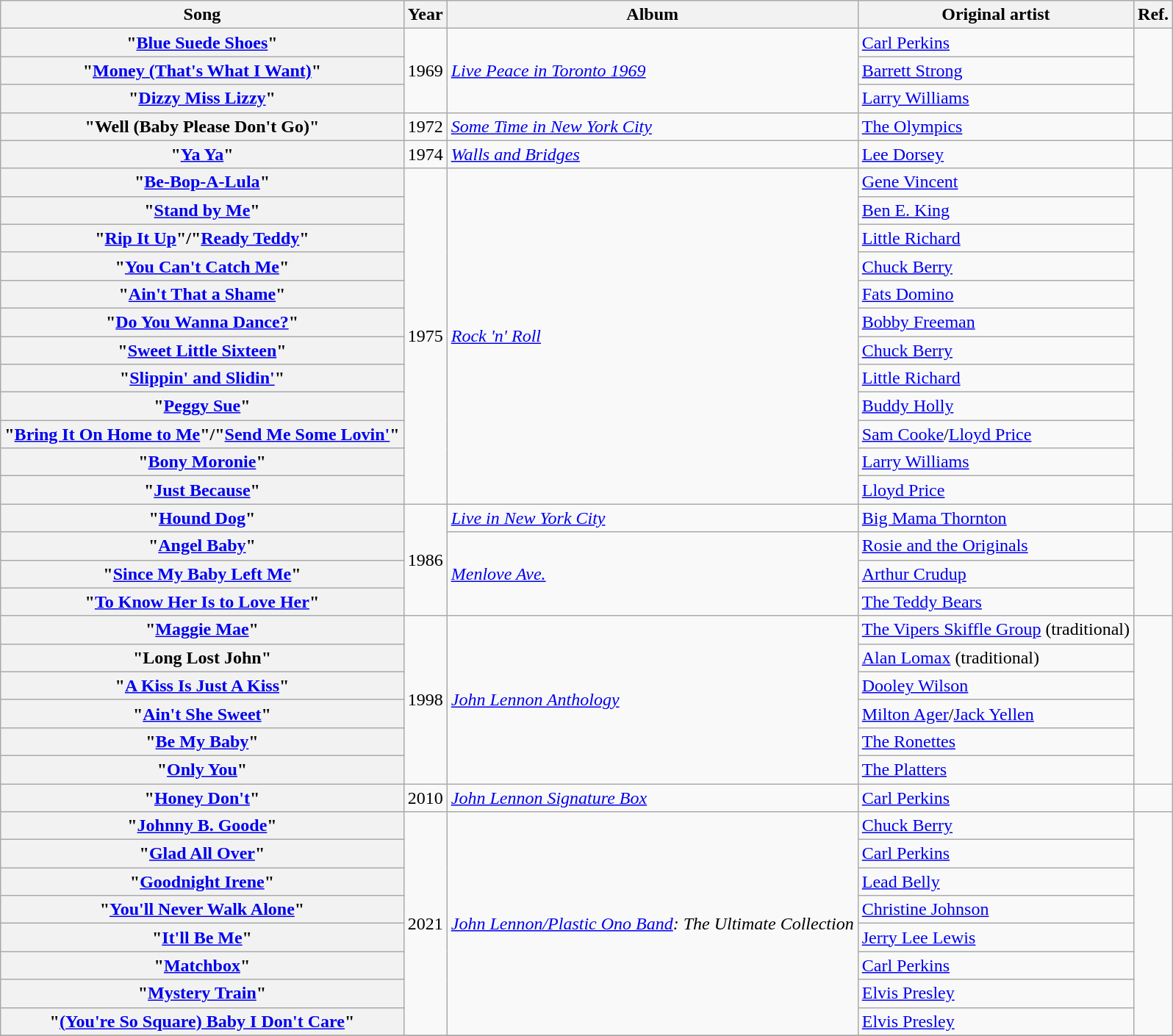<table class="wikitable sortable plainrowheaders" border="1">
<tr>
<th scope="col">Song</th>
<th scope="col">Year</th>
<th scope="col">Album</th>
<th scope="col">Original artist</th>
<th scope="col" class="unsortable">Ref.</th>
</tr>
<tr>
<th scope="row">"<a href='#'>Blue Suede Shoes</a>"</th>
<td rowspan="3">1969</td>
<td rowspan="3"><em><a href='#'>Live Peace in Toronto 1969</a></em></td>
<td><a href='#'>Carl Perkins</a></td>
<td rowspan="3"></td>
</tr>
<tr>
<th scope="row">"<a href='#'>Money (That's What I Want)</a>"</th>
<td><a href='#'>Barrett Strong</a></td>
</tr>
<tr>
<th scope="row">"<a href='#'>Dizzy Miss Lizzy</a>"</th>
<td><a href='#'>Larry Williams</a></td>
</tr>
<tr>
<th scope="row">"Well (Baby Please Don't Go)"</th>
<td rowspan="1">1972</td>
<td rowspan="1"><em><a href='#'>Some Time in New York City</a></em></td>
<td><a href='#'>The Olympics</a></td>
<td rowspan="1"></td>
</tr>
<tr>
<th scope="row">"<a href='#'>Ya Ya</a>"</th>
<td rowspan="1">1974</td>
<td rowspan="1"><em><a href='#'>Walls and Bridges</a></em></td>
<td><a href='#'>Lee Dorsey</a></td>
<td rowspan="1"></td>
</tr>
<tr>
<th scope="row">"<a href='#'>Be-Bop-A-Lula</a>"</th>
<td rowspan="12">1975</td>
<td rowspan="12"><em><a href='#'>Rock 'n' Roll</a></em></td>
<td><a href='#'>Gene Vincent</a></td>
<td rowspan="12"></td>
</tr>
<tr>
<th scope="row">"<a href='#'>Stand by Me</a>"</th>
<td><a href='#'>Ben E. King</a></td>
</tr>
<tr>
<th scope="row">"<a href='#'>Rip It Up</a>"/"<a href='#'>Ready Teddy</a>"</th>
<td><a href='#'>Little Richard</a></td>
</tr>
<tr>
<th scope="row">"<a href='#'>You Can't Catch Me</a>"</th>
<td><a href='#'>Chuck Berry</a></td>
</tr>
<tr>
<th scope="row">"<a href='#'>Ain't That a Shame</a>"</th>
<td><a href='#'>Fats Domino</a></td>
</tr>
<tr>
<th scope="row">"<a href='#'>Do You Wanna Dance?</a>"</th>
<td><a href='#'>Bobby Freeman</a></td>
</tr>
<tr>
<th scope="row">"<a href='#'>Sweet Little Sixteen</a>"</th>
<td><a href='#'>Chuck Berry</a></td>
</tr>
<tr>
<th scope="row">"<a href='#'>Slippin' and Slidin'</a>"</th>
<td><a href='#'>Little Richard</a></td>
</tr>
<tr>
<th scope="row">"<a href='#'>Peggy Sue</a>"</th>
<td><a href='#'>Buddy Holly</a></td>
</tr>
<tr>
<th scope="row">"<a href='#'>Bring It On Home to Me</a>"/"<a href='#'>Send Me Some Lovin'</a>"</th>
<td><a href='#'>Sam Cooke</a>/<a href='#'>Lloyd Price</a></td>
</tr>
<tr>
<th scope="row">"<a href='#'>Bony Moronie</a>"</th>
<td><a href='#'>Larry Williams</a></td>
</tr>
<tr>
<th scope="row">"<a href='#'>Just Because</a>"</th>
<td><a href='#'>Lloyd Price</a></td>
</tr>
<tr>
<th scope="row">"<a href='#'>Hound Dog</a>"</th>
<td rowspan="4">1986</td>
<td rowspan="1"><em><a href='#'>Live in New York City</a></em></td>
<td><a href='#'>Big Mama Thornton</a></td>
<td rowspan="1"></td>
</tr>
<tr>
<th scope="row">"<a href='#'>Angel Baby</a>"</th>
<td rowspan="3"><em><a href='#'>Menlove Ave.</a></em></td>
<td><a href='#'>Rosie and the Originals</a></td>
<td rowspan="3"></td>
</tr>
<tr>
<th scope="row">"<a href='#'>Since My Baby Left Me</a>"</th>
<td><a href='#'>Arthur Crudup</a></td>
</tr>
<tr>
<th scope="row">"<a href='#'>To Know Her Is to Love Her</a>"</th>
<td><a href='#'>The Teddy Bears</a></td>
</tr>
<tr>
<th scope="row">"<a href='#'>Maggie Mae</a>"</th>
<td rowspan="6">1998</td>
<td rowspan="6"><em><a href='#'>John Lennon Anthology</a></em></td>
<td><a href='#'>The Vipers Skiffle Group</a> (traditional)</td>
<td rowspan="6"></td>
</tr>
<tr>
<th scope="row">"Long Lost John"</th>
<td><a href='#'>Alan Lomax</a> (traditional)</td>
</tr>
<tr>
<th scope="row">"<a href='#'>A Kiss Is Just A Kiss</a>"</th>
<td><a href='#'>Dooley Wilson</a></td>
</tr>
<tr>
<th scope="row">"<a href='#'>Ain't She Sweet</a>"</th>
<td><a href='#'>Milton Ager</a>/<a href='#'>Jack Yellen</a></td>
</tr>
<tr>
<th scope="row">"<a href='#'>Be My Baby</a>"</th>
<td><a href='#'>The Ronettes</a></td>
</tr>
<tr>
<th scope="row">"<a href='#'>Only You</a>"</th>
<td><a href='#'>The Platters</a></td>
</tr>
<tr>
<th scope="row">"<a href='#'>Honey Don't</a>"</th>
<td rowspan="1">2010</td>
<td rowspan="1"><em><a href='#'>John Lennon Signature Box</a></em></td>
<td><a href='#'>Carl Perkins</a></td>
<td rowspan="1"></td>
</tr>
<tr>
<th scope="row">"<a href='#'>Johnny B. Goode</a>"</th>
<td rowspan="8">2021</td>
<td rowspan="8"><em><a href='#'>John Lennon/Plastic Ono Band</a>: The Ultimate Collection</em></td>
<td><a href='#'>Chuck Berry</a></td>
<td rowspan="8"></td>
</tr>
<tr>
<th scope="row">"<a href='#'>Glad All Over</a>"</th>
<td><a href='#'>Carl Perkins</a></td>
</tr>
<tr>
<th scope="row">"<a href='#'>Goodnight Irene</a>"</th>
<td><a href='#'>Lead Belly</a></td>
</tr>
<tr>
<th scope="row">"<a href='#'>You'll Never Walk Alone</a>"</th>
<td><a href='#'>Christine Johnson</a></td>
</tr>
<tr>
<th scope="row">"<a href='#'>It'll Be Me</a>"</th>
<td><a href='#'>Jerry Lee Lewis</a></td>
</tr>
<tr>
<th scope="row">"<a href='#'>Matchbox</a>"</th>
<td><a href='#'>Carl Perkins</a></td>
</tr>
<tr>
<th scope="row">"<a href='#'>Mystery Train</a>"</th>
<td><a href='#'>Elvis Presley</a></td>
</tr>
<tr>
<th scope="row">"<a href='#'>(You're So Square) Baby I Don't Care</a>"</th>
<td><a href='#'>Elvis Presley</a></td>
</tr>
<tr>
</tr>
</table>
